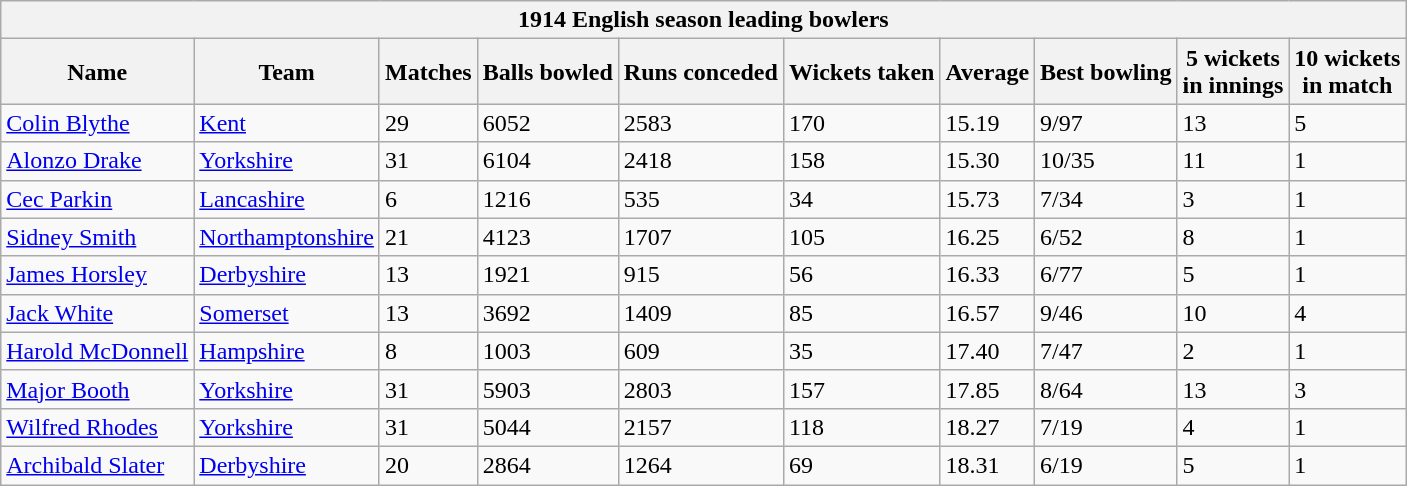<table class="wikitable">
<tr>
<th colspan="10" bgcolor="#efefef">1914 English season leading bowlers</th>
</tr>
<tr bgcolor="#efefef">
<th>Name</th>
<th>Team</th>
<th>Matches</th>
<th>Balls bowled</th>
<th>Runs conceded</th>
<th>Wickets taken</th>
<th>Average</th>
<th>Best bowling</th>
<th>5 wickets<br>in innings</th>
<th>10 wickets<br>in match</th>
</tr>
<tr>
<td><a href='#'>Colin Blythe</a></td>
<td><a href='#'>Kent</a></td>
<td>29</td>
<td>6052</td>
<td>2583</td>
<td>170</td>
<td>15.19</td>
<td>9/97</td>
<td>13</td>
<td>5</td>
</tr>
<tr>
<td><a href='#'>Alonzo Drake</a></td>
<td><a href='#'>Yorkshire</a></td>
<td>31</td>
<td>6104</td>
<td>2418</td>
<td>158</td>
<td>15.30</td>
<td>10/35</td>
<td>11</td>
<td>1</td>
</tr>
<tr>
<td><a href='#'>Cec Parkin</a></td>
<td><a href='#'>Lancashire</a></td>
<td>6</td>
<td>1216</td>
<td>535</td>
<td>34</td>
<td>15.73</td>
<td>7/34</td>
<td>3</td>
<td>1</td>
</tr>
<tr>
<td><a href='#'>Sidney Smith</a></td>
<td><a href='#'>Northamptonshire</a></td>
<td>21</td>
<td>4123</td>
<td>1707</td>
<td>105</td>
<td>16.25</td>
<td>6/52</td>
<td>8</td>
<td>1</td>
</tr>
<tr>
<td><a href='#'>James Horsley</a></td>
<td><a href='#'>Derbyshire</a></td>
<td>13</td>
<td>1921</td>
<td>915</td>
<td>56</td>
<td>16.33</td>
<td>6/77</td>
<td>5</td>
<td>1</td>
</tr>
<tr>
<td><a href='#'>Jack White</a></td>
<td><a href='#'>Somerset</a></td>
<td>13</td>
<td>3692</td>
<td>1409</td>
<td>85</td>
<td>16.57</td>
<td>9/46</td>
<td>10</td>
<td>4</td>
</tr>
<tr>
<td><a href='#'>Harold McDonnell</a></td>
<td><a href='#'>Hampshire</a></td>
<td>8</td>
<td>1003</td>
<td>609</td>
<td>35</td>
<td>17.40</td>
<td>7/47</td>
<td>2</td>
<td>1</td>
</tr>
<tr>
<td><a href='#'>Major Booth</a></td>
<td><a href='#'>Yorkshire</a></td>
<td>31</td>
<td>5903</td>
<td>2803</td>
<td>157</td>
<td>17.85</td>
<td>8/64</td>
<td>13</td>
<td>3</td>
</tr>
<tr>
<td><a href='#'>Wilfred Rhodes</a></td>
<td><a href='#'>Yorkshire</a></td>
<td>31</td>
<td>5044</td>
<td>2157</td>
<td>118</td>
<td>18.27</td>
<td>7/19</td>
<td>4</td>
<td>1</td>
</tr>
<tr>
<td><a href='#'>Archibald Slater</a></td>
<td><a href='#'>Derbyshire</a></td>
<td>20</td>
<td>2864</td>
<td>1264</td>
<td>69</td>
<td>18.31</td>
<td>6/19</td>
<td>5</td>
<td>1</td>
</tr>
</table>
